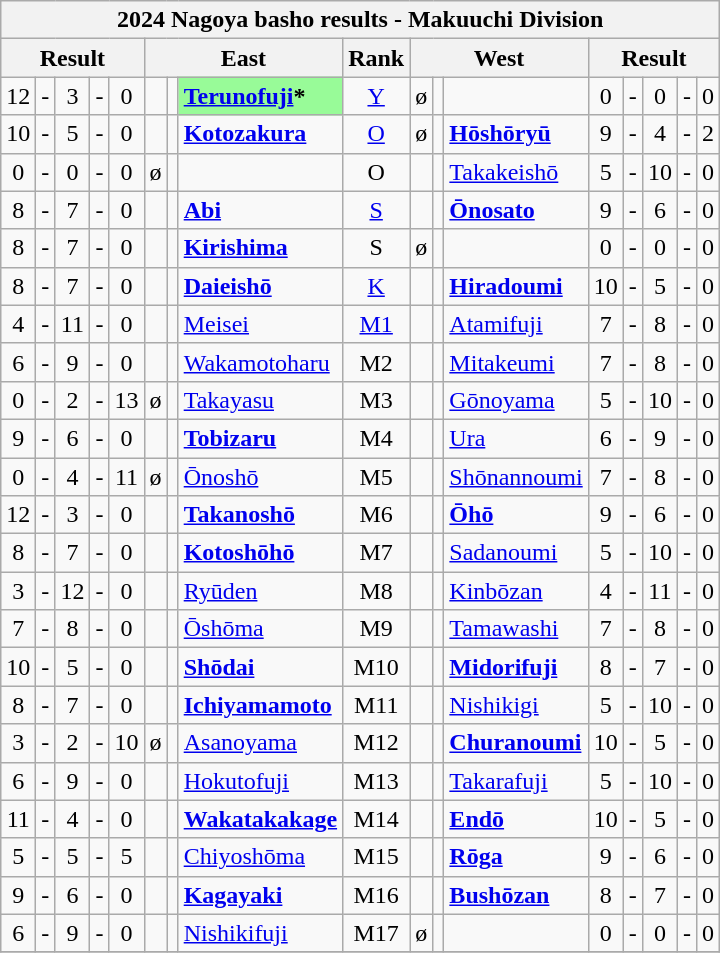<table class="wikitable" style="text-align:center">
<tr>
<th colspan="17">2024 Nagoya basho results - Makuuchi Division</th>
</tr>
<tr>
<th colspan="5">Result</th>
<th colspan="3">East</th>
<th>Rank</th>
<th colspan="3">West</th>
<th colspan="5">Result</th>
</tr>
<tr>
<td>12</td>
<td>-</td>
<td>3</td>
<td>-</td>
<td>0</td>
<td></td>
<td></td>
<td style="text-align:left;background: PaleGreen;"><strong><a href='#'>Terunofuji</a>*</strong></td>
<td><a href='#'>Y</a></td>
<td>ø</td>
<td></td>
<td></td>
<td>0</td>
<td>-</td>
<td>0</td>
<td>-</td>
<td>0</td>
</tr>
<tr>
<td>10</td>
<td>-</td>
<td>5</td>
<td>-</td>
<td>0</td>
<td></td>
<td></td>
<td style="text-align:left;"><strong><a href='#'>Kotozakura</a></strong></td>
<td><a href='#'>O</a></td>
<td>ø</td>
<td></td>
<td style="text-align:left;"><strong><a href='#'>Hōshōryū</a></strong></td>
<td>9</td>
<td>-</td>
<td>4</td>
<td>-</td>
<td>2</td>
</tr>
<tr>
<td>0</td>
<td>-</td>
<td>0</td>
<td>-</td>
<td>0</td>
<td>ø</td>
<td></td>
<td></td>
<td>O</td>
<td></td>
<td></td>
<td style="text-align:left;"><a href='#'>Takakeishō</a></td>
<td>5</td>
<td>-</td>
<td>10</td>
<td>-</td>
<td>0</td>
</tr>
<tr>
<td>8</td>
<td>-</td>
<td>7</td>
<td>-</td>
<td>0</td>
<td></td>
<td></td>
<td style="text-align:left;"><strong><a href='#'>Abi</a></strong></td>
<td><a href='#'>S</a></td>
<td></td>
<td></td>
<td style="text-align:left;"><strong><a href='#'>Ōnosato</a></strong></td>
<td>9</td>
<td>-</td>
<td>6</td>
<td>-</td>
<td>0</td>
</tr>
<tr>
<td>8</td>
<td>-</td>
<td>7</td>
<td>-</td>
<td>0</td>
<td></td>
<td></td>
<td style="text-align:left;"><strong><a href='#'>Kirishima</a></strong></td>
<td>S</td>
<td>ø</td>
<td></td>
<td></td>
<td>0</td>
<td>-</td>
<td>0</td>
<td>-</td>
<td>0</td>
</tr>
<tr>
<td>8</td>
<td>-</td>
<td>7</td>
<td>-</td>
<td>0</td>
<td></td>
<td></td>
<td style="text-align:left;"><strong><a href='#'>Daieishō</a></strong></td>
<td><a href='#'>K</a></td>
<td></td>
<td></td>
<td style="text-align:left;"><strong><a href='#'>Hiradoumi</a></strong></td>
<td>10</td>
<td>-</td>
<td>5</td>
<td>-</td>
<td>0</td>
</tr>
<tr>
<td>4</td>
<td>-</td>
<td>11</td>
<td>-</td>
<td>0</td>
<td></td>
<td></td>
<td style="text-align:left;"><a href='#'>Meisei</a></td>
<td><a href='#'>M1</a></td>
<td></td>
<td></td>
<td style="text-align:left;"><a href='#'>Atamifuji</a></td>
<td>7</td>
<td>-</td>
<td>8</td>
<td>-</td>
<td>0</td>
</tr>
<tr>
<td>6</td>
<td>-</td>
<td>9</td>
<td>-</td>
<td>0</td>
<td></td>
<td></td>
<td style="text-align:left;"><a href='#'>Wakamotoharu</a></td>
<td>M2</td>
<td></td>
<td></td>
<td style="text-align:left;"><a href='#'>Mitakeumi</a></td>
<td>7</td>
<td>-</td>
<td>8</td>
<td>-</td>
<td>0</td>
</tr>
<tr>
<td>0</td>
<td>-</td>
<td>2</td>
<td>-</td>
<td>13</td>
<td>ø</td>
<td></td>
<td style="text-align:left;"><a href='#'>Takayasu</a></td>
<td>M3</td>
<td></td>
<td></td>
<td style="text-align:left;"><a href='#'>Gōnoyama</a></td>
<td>5</td>
<td>-</td>
<td>10</td>
<td>-</td>
<td>0</td>
</tr>
<tr>
<td>9</td>
<td>-</td>
<td>6</td>
<td>-</td>
<td>0</td>
<td></td>
<td></td>
<td style="text-align:left;"><strong><a href='#'>Tobizaru</a></strong></td>
<td>M4</td>
<td></td>
<td></td>
<td style="text-align:left;"><a href='#'>Ura</a></td>
<td>6</td>
<td>-</td>
<td>9</td>
<td>-</td>
<td>0</td>
</tr>
<tr>
<td>0</td>
<td>-</td>
<td>4</td>
<td>-</td>
<td>11</td>
<td>ø</td>
<td></td>
<td style="text-align:left;"><a href='#'>Ōnoshō</a></td>
<td>M5</td>
<td></td>
<td></td>
<td style="text-align:left;"><a href='#'>Shōnannoumi</a></td>
<td>7</td>
<td>-</td>
<td>8</td>
<td>-</td>
<td>0</td>
</tr>
<tr>
<td>12</td>
<td>-</td>
<td>3</td>
<td>-</td>
<td>0</td>
<td></td>
<td></td>
<td style="text-align:left;"><strong><a href='#'>Takanoshō</a></strong></td>
<td>M6</td>
<td></td>
<td></td>
<td style="text-align:left;"><strong><a href='#'>Ōhō</a></strong></td>
<td>9</td>
<td>-</td>
<td>6</td>
<td>-</td>
<td>0</td>
</tr>
<tr>
<td>8</td>
<td>-</td>
<td>7</td>
<td>-</td>
<td>0</td>
<td></td>
<td></td>
<td style="text-align:left;"><strong><a href='#'>Kotoshōhō</a></strong></td>
<td>M7</td>
<td></td>
<td></td>
<td style="text-align:left;"><a href='#'>Sadanoumi</a></td>
<td>5</td>
<td>-</td>
<td>10</td>
<td>-</td>
<td>0</td>
</tr>
<tr>
<td>3</td>
<td>-</td>
<td>12</td>
<td>-</td>
<td>0</td>
<td></td>
<td></td>
<td style="text-align:left;"><a href='#'>Ryūden</a></td>
<td>M8</td>
<td></td>
<td></td>
<td style="text-align:left;"><a href='#'>Kinbōzan</a></td>
<td>4</td>
<td>-</td>
<td>11</td>
<td>-</td>
<td>0</td>
</tr>
<tr>
<td>7</td>
<td>-</td>
<td>8</td>
<td>-</td>
<td>0</td>
<td></td>
<td></td>
<td style="text-align:left;"><a href='#'>Ōshōma</a></td>
<td>M9</td>
<td></td>
<td></td>
<td style="text-align:left;"><a href='#'>Tamawashi</a></td>
<td>7</td>
<td>-</td>
<td>8</td>
<td>-</td>
<td>0</td>
</tr>
<tr>
<td>10</td>
<td>-</td>
<td>5</td>
<td>-</td>
<td>0</td>
<td></td>
<td></td>
<td style="text-align:left;"><strong><a href='#'>Shōdai</a></strong></td>
<td>M10</td>
<td></td>
<td></td>
<td style="text-align:left;"><strong><a href='#'>Midorifuji</a></strong></td>
<td>8</td>
<td>-</td>
<td>7</td>
<td>-</td>
<td>0</td>
</tr>
<tr>
<td>8</td>
<td>-</td>
<td>7</td>
<td>-</td>
<td>0</td>
<td></td>
<td></td>
<td style="text-align:left;"><strong><a href='#'>Ichiyamamoto</a></strong></td>
<td>M11</td>
<td></td>
<td></td>
<td style="text-align:left;"><a href='#'>Nishikigi</a></td>
<td>5</td>
<td>-</td>
<td>10</td>
<td>-</td>
<td>0</td>
</tr>
<tr>
<td>3</td>
<td>-</td>
<td>2</td>
<td>-</td>
<td>10</td>
<td>ø</td>
<td></td>
<td style="text-align:left;"><a href='#'>Asanoyama</a></td>
<td>M12</td>
<td></td>
<td></td>
<td style="text-align:left;"><strong><a href='#'>Churanoumi</a></strong></td>
<td>10</td>
<td>-</td>
<td>5</td>
<td>-</td>
<td>0</td>
</tr>
<tr>
<td>6</td>
<td>-</td>
<td>9</td>
<td>-</td>
<td>0</td>
<td></td>
<td></td>
<td style="text-align:left;"><a href='#'>Hokutofuji</a></td>
<td>M13</td>
<td></td>
<td></td>
<td style="text-align:left;"><a href='#'>Takarafuji</a></td>
<td>5</td>
<td>-</td>
<td>10</td>
<td>-</td>
<td>0</td>
</tr>
<tr>
<td>11</td>
<td>-</td>
<td>4</td>
<td>-</td>
<td>0</td>
<td></td>
<td></td>
<td style="text-align:left;"><strong><a href='#'>Wakatakakage</a></strong></td>
<td>M14</td>
<td></td>
<td></td>
<td style="text-align:left;"><strong><a href='#'>Endō</a></strong></td>
<td>10</td>
<td>-</td>
<td>5</td>
<td>-</td>
<td>0</td>
</tr>
<tr>
<td>5</td>
<td>-</td>
<td>5</td>
<td>-</td>
<td>5</td>
<td></td>
<td></td>
<td style="text-align:left;"><a href='#'>Chiyoshōma</a></td>
<td>M15</td>
<td></td>
<td></td>
<td style="text-align:left;"><strong><a href='#'>Rōga</a></strong></td>
<td>9</td>
<td>-</td>
<td>6</td>
<td>-</td>
<td>0</td>
</tr>
<tr>
<td>9</td>
<td>-</td>
<td>6</td>
<td>-</td>
<td>0</td>
<td></td>
<td></td>
<td style="text-align:left;"><strong><a href='#'>Kagayaki</a></strong></td>
<td>M16</td>
<td></td>
<td></td>
<td style="text-align:left;"><strong><a href='#'>Bushōzan</a></strong></td>
<td>8</td>
<td>-</td>
<td>7</td>
<td>-</td>
<td>0</td>
</tr>
<tr>
<td>6</td>
<td>-</td>
<td>9</td>
<td>-</td>
<td>0</td>
<td></td>
<td></td>
<td style="text-align:left;"><a href='#'>Nishikifuji</a></td>
<td>M17</td>
<td>ø</td>
<td></td>
<td></td>
<td>0</td>
<td>-</td>
<td>0</td>
<td>-</td>
<td>0</td>
</tr>
<tr>
</tr>
</table>
